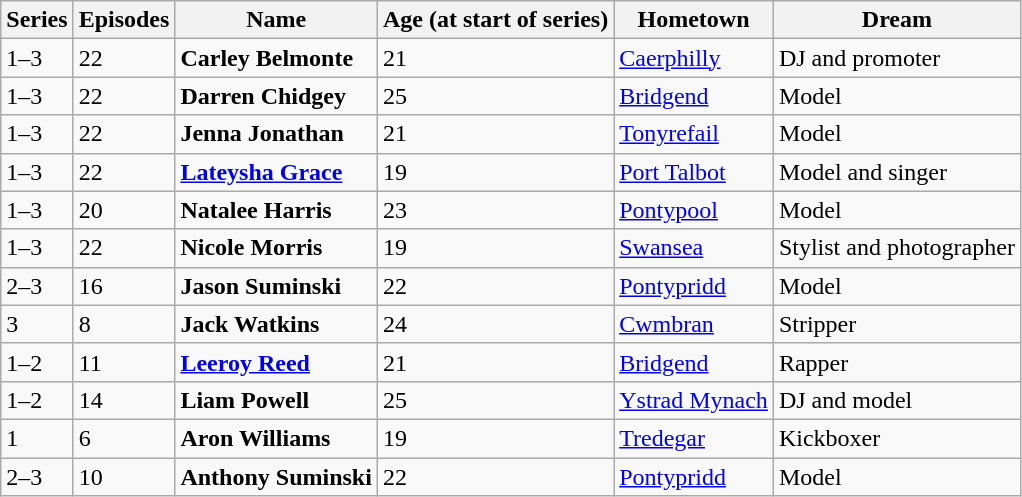<table class="wikitable sortable">
<tr>
<th>Series</th>
<th>Episodes</th>
<th>Name</th>
<th>Age (at start of series)</th>
<th>Hometown</th>
<th>Dream</th>
</tr>
<tr>
<td>1–3</td>
<td>22</td>
<td><strong>Carley Belmonte</strong></td>
<td>21</td>
<td><a href='#'>Caerphilly</a></td>
<td>DJ and promoter</td>
</tr>
<tr>
<td>1–3</td>
<td>22</td>
<td><strong>Darren Chidgey</strong></td>
<td>25</td>
<td><a href='#'>Bridgend</a></td>
<td>Model</td>
</tr>
<tr>
<td>1–3</td>
<td>22</td>
<td><strong>Jenna Jonathan</strong></td>
<td>21</td>
<td><a href='#'>Tonyrefail</a></td>
<td>Model</td>
</tr>
<tr>
<td>1–3</td>
<td>22</td>
<td><strong><a href='#'>Lateysha Grace</a></strong></td>
<td>19</td>
<td><a href='#'>Port Talbot</a></td>
<td>Model and singer</td>
</tr>
<tr>
<td>1–3</td>
<td>20</td>
<td><strong> Natalee Harris</strong></td>
<td>23</td>
<td><a href='#'>Pontypool</a></td>
<td>Model</td>
</tr>
<tr>
<td>1–3</td>
<td>22</td>
<td><strong>Nicole Morris</strong></td>
<td>19</td>
<td><a href='#'>Swansea</a></td>
<td>Stylist and photographer</td>
</tr>
<tr>
<td>2–3</td>
<td>16</td>
<td><strong>Jason Suminski</strong></td>
<td>22</td>
<td><a href='#'>Pontypridd</a></td>
<td>Model</td>
</tr>
<tr>
<td>3</td>
<td>8</td>
<td><strong>Jack Watkins</strong></td>
<td>24</td>
<td><a href='#'>Cwmbran</a></td>
<td>Stripper</td>
</tr>
<tr>
<td>1–2</td>
<td>11</td>
<td><strong><a href='#'>Leeroy Reed</a></strong></td>
<td>21</td>
<td><a href='#'>Bridgend</a></td>
<td>Rapper</td>
</tr>
<tr>
<td>1–2</td>
<td>14</td>
<td><strong> Liam Powell</strong></td>
<td>25</td>
<td><a href='#'>Ystrad Mynach</a></td>
<td>DJ and model</td>
</tr>
<tr>
<td>1</td>
<td>6</td>
<td><strong>Aron Williams</strong></td>
<td>19</td>
<td><a href='#'>Tredegar</a></td>
<td>Kickboxer</td>
</tr>
<tr>
<td>2–3</td>
<td>10</td>
<td><strong>Anthony Suminski</strong></td>
<td>22</td>
<td><a href='#'>Pontypridd</a></td>
<td>Model</td>
</tr>
</table>
